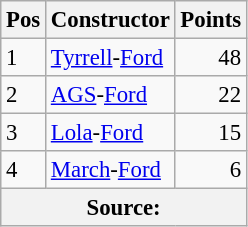<table class="wikitable" style="font-size: 95%;">
<tr>
<th>Pos</th>
<th>Constructor</th>
<th>Points</th>
</tr>
<tr>
<td>1</td>
<td> <a href='#'>Tyrrell</a>-<a href='#'>Ford</a></td>
<td align="right">48</td>
</tr>
<tr>
<td>2</td>
<td> <a href='#'>AGS</a>-<a href='#'>Ford</a></td>
<td align="right">22</td>
</tr>
<tr>
<td>3</td>
<td> <a href='#'>Lola</a>-<a href='#'>Ford</a></td>
<td align="right">15</td>
</tr>
<tr>
<td>4</td>
<td> <a href='#'>March</a>-<a href='#'>Ford</a></td>
<td align="right">6</td>
</tr>
<tr>
<th colspan=4>Source: </th>
</tr>
</table>
